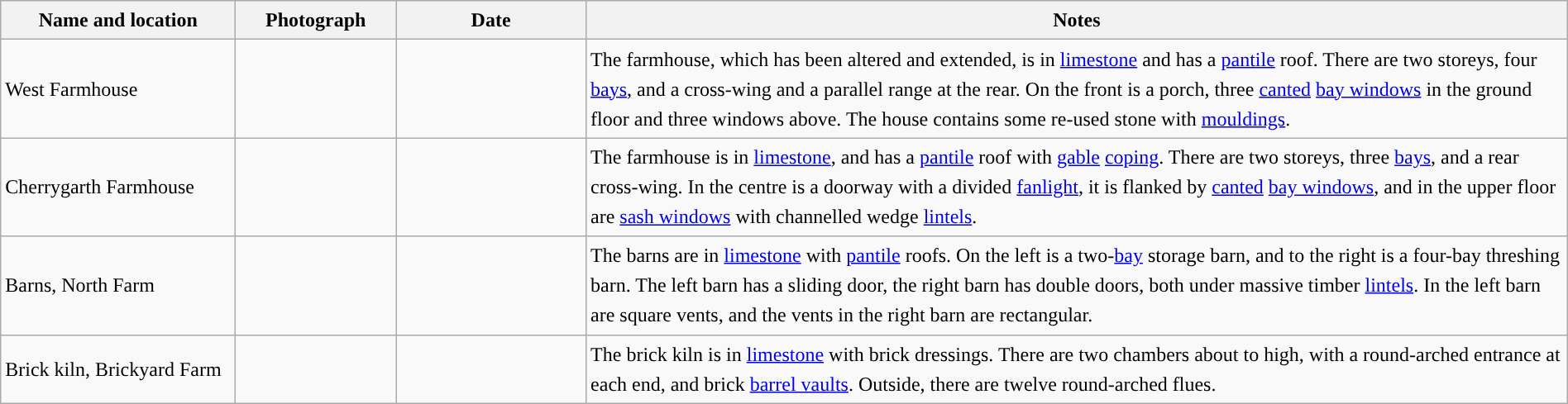<table class="wikitable sortable plainrowheaders" style="width:100%;border:0px;text-align:left;line-height:150%;">
<tr>
<th scope="col"  style="width:150px">Name and location</th>
<th scope="col"  style="width:100px" class="unsortable">Photograph</th>
<th scope="col"  style="width:120px">Date</th>
<th scope="col"  style="width:650px" class="unsortable">Notes</th>
</tr>
<tr>
<td>West Farmhouse<br><small></small></td>
<td></td>
<td align="center"></td>
<td>The farmhouse, which has been altered and extended, is in <a href='#'>limestone</a> and has a <a href='#'>pantile</a> roof. There are two storeys, four <a href='#'>bays</a>, and a cross-wing and a parallel range at the rear.  On the front is a porch, three <a href='#'>canted</a> <a href='#'>bay windows</a> in the ground floor and three windows above.  The house contains some re-used stone with <a href='#'>mouldings</a>.</td>
</tr>
<tr>
<td>Cherrygarth Farmhouse<br><small></small></td>
<td></td>
<td align="center"></td>
<td>The farmhouse is in <a href='#'>limestone</a>, and has a <a href='#'>pantile</a> roof with <a href='#'>gable</a> <a href='#'>coping</a>.  There are two storeys, three <a href='#'>bays</a>, and a rear cross-wing.  In the centre is a doorway with a divided <a href='#'>fanlight</a>, it is flanked by <a href='#'>canted</a> <a href='#'>bay windows</a>, and in the upper floor are <a href='#'>sash windows</a> with channelled wedge <a href='#'>lintels</a>.</td>
</tr>
<tr>
<td>Barns, North Farm<br><small></small></td>
<td></td>
<td align="center"></td>
<td>The barns are in <a href='#'>limestone</a> with <a href='#'>pantile</a> roofs.  On the left is a two-<a href='#'>bay</a> storage barn, and to the right is a four-bay threshing barn.  The left barn has a sliding door, the right barn has double doors, both under massive timber <a href='#'>lintels</a>.  In the left barn are square vents, and the vents in the right barn are rectangular.</td>
</tr>
<tr>
<td>Brick kiln, Brickyard Farm<br><small></small></td>
<td></td>
<td align="center"></td>
<td>The brick kiln is in <a href='#'>limestone</a> with brick dressings.  There are two chambers about  to  high, with a round-arched entrance at each end, and brick <a href='#'>barrel vaults</a>.  Outside, there are twelve round-arched flues.</td>
</tr>
<tr>
</tr>
</table>
